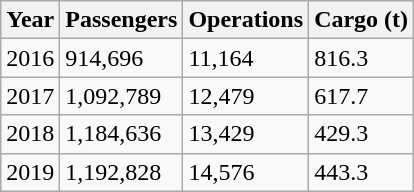<table class="wikitable">
<tr>
<th>Year</th>
<th>Passengers</th>
<th>Operations</th>
<th>Cargo (t)</th>
</tr>
<tr>
<td>2016</td>
<td>914,696</td>
<td>11,164</td>
<td>816.3</td>
</tr>
<tr>
<td>2017</td>
<td>1,092,789</td>
<td>12,479</td>
<td>617.7</td>
</tr>
<tr>
<td>2018</td>
<td>1,184,636</td>
<td>13,429</td>
<td>429.3</td>
</tr>
<tr>
<td>2019</td>
<td>1,192,828</td>
<td>14,576</td>
<td>443.3</td>
</tr>
</table>
